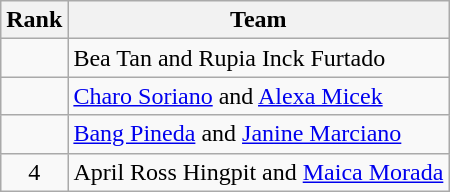<table class="wikitable" style="text-align: center;">
<tr>
<th width=>Rank</th>
<th width=>Team</th>
</tr>
<tr>
<td></td>
<td align="left">Bea Tan and Rupia Inck Furtado</td>
</tr>
<tr>
<td></td>
<td align="left"><a href='#'>Charo Soriano</a> and <a href='#'>Alexa Micek</a></td>
</tr>
<tr>
<td></td>
<td align="left"><a href='#'>Bang Pineda</a> and <a href='#'>Janine Marciano</a></td>
</tr>
<tr>
<td>4</td>
<td align="left">April Ross Hingpit and <a href='#'>Maica Morada</a></td>
</tr>
</table>
